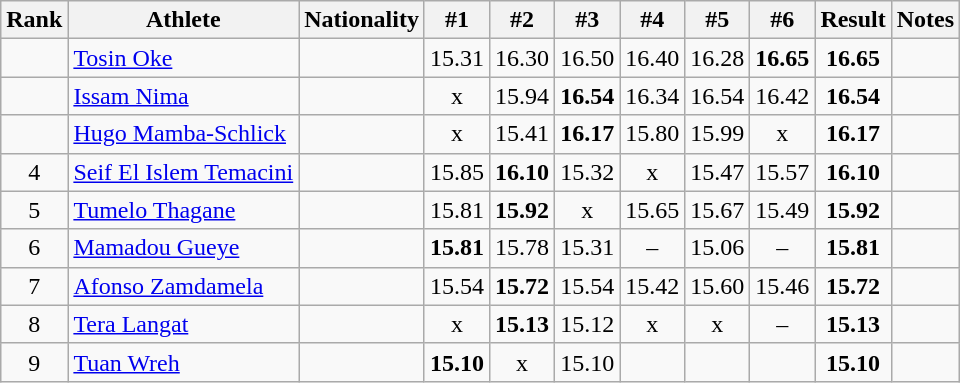<table class="wikitable sortable" style="text-align:center">
<tr>
<th>Rank</th>
<th>Athlete</th>
<th>Nationality</th>
<th>#1</th>
<th>#2</th>
<th>#3</th>
<th>#4</th>
<th>#5</th>
<th>#6</th>
<th>Result</th>
<th>Notes</th>
</tr>
<tr>
<td></td>
<td align="left"><a href='#'>Tosin Oke</a></td>
<td align=left></td>
<td>15.31</td>
<td>16.30</td>
<td>16.50</td>
<td>16.40</td>
<td>16.28</td>
<td><strong>16.65</strong></td>
<td><strong>16.65</strong></td>
<td></td>
</tr>
<tr>
<td></td>
<td align="left"><a href='#'>Issam Nima</a></td>
<td align=left></td>
<td>x</td>
<td>15.94</td>
<td><strong>16.54</strong></td>
<td>16.34</td>
<td>16.54</td>
<td>16.42</td>
<td><strong>16.54</strong></td>
<td></td>
</tr>
<tr>
<td></td>
<td align="left"><a href='#'>Hugo Mamba-Schlick</a></td>
<td align=left></td>
<td>x</td>
<td>15.41</td>
<td><strong>16.17</strong></td>
<td>15.80</td>
<td>15.99</td>
<td>x</td>
<td><strong>16.17</strong></td>
<td></td>
</tr>
<tr>
<td>4</td>
<td align="left"><a href='#'>Seif El Islem Temacini</a></td>
<td align=left></td>
<td>15.85</td>
<td><strong>16.10</strong></td>
<td>15.32</td>
<td>x</td>
<td>15.47</td>
<td>15.57</td>
<td><strong>16.10</strong></td>
<td></td>
</tr>
<tr>
<td>5</td>
<td align="left"><a href='#'>Tumelo Thagane</a></td>
<td align=left></td>
<td>15.81</td>
<td><strong>15.92</strong></td>
<td>x</td>
<td>15.65</td>
<td>15.67</td>
<td>15.49</td>
<td><strong>15.92</strong></td>
<td></td>
</tr>
<tr>
<td>6</td>
<td align="left"><a href='#'>Mamadou Gueye</a></td>
<td align=left></td>
<td><strong>15.81</strong></td>
<td>15.78</td>
<td>15.31</td>
<td>–</td>
<td>15.06</td>
<td>–</td>
<td><strong>15.81</strong></td>
<td></td>
</tr>
<tr>
<td>7</td>
<td align="left"><a href='#'>Afonso Zamdamela</a></td>
<td align=left></td>
<td>15.54</td>
<td><strong>15.72</strong></td>
<td>15.54</td>
<td>15.42</td>
<td>15.60</td>
<td>15.46</td>
<td><strong>15.72</strong></td>
<td></td>
</tr>
<tr>
<td>8</td>
<td align="left"><a href='#'>Tera Langat</a></td>
<td align=left></td>
<td>x</td>
<td><strong>15.13</strong></td>
<td>15.12</td>
<td>x</td>
<td>x</td>
<td>–</td>
<td><strong>15.13</strong></td>
<td></td>
</tr>
<tr>
<td>9</td>
<td align="left"><a href='#'>Tuan Wreh</a></td>
<td align=left></td>
<td><strong>15.10</strong></td>
<td>x</td>
<td>15.10</td>
<td></td>
<td></td>
<td></td>
<td><strong>15.10</strong></td>
<td></td>
</tr>
</table>
